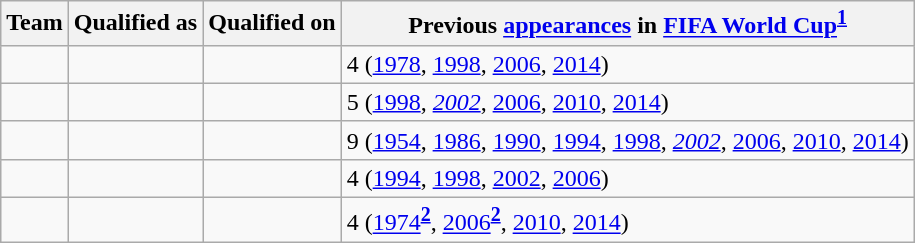<table class="wikitable sortable">
<tr>
<th>Team</th>
<th>Qualified as</th>
<th>Qualified on</th>
<th data-sort-type="number">Previous <a href='#'>appearances</a> in <a href='#'>FIFA World Cup</a><sup><a href='#'>1</a></sup></th>
</tr>
<tr>
<td></td>
<td></td>
<td></td>
<td>4 (<a href='#'>1978</a>, <a href='#'>1998</a>, <a href='#'>2006</a>, <a href='#'>2014</a>)</td>
</tr>
<tr>
<td></td>
<td></td>
<td></td>
<td>5 (<a href='#'>1998</a>, <em><a href='#'>2002</a></em>, <a href='#'>2006</a>, <a href='#'>2010</a>, <a href='#'>2014</a>)</td>
</tr>
<tr>
<td></td>
<td></td>
<td></td>
<td>9 (<a href='#'>1954</a>, <a href='#'>1986</a>, <a href='#'>1990</a>, <a href='#'>1994</a>, <a href='#'>1998</a>, <em><a href='#'>2002</a></em>, <a href='#'>2006</a>, <a href='#'>2010</a>, <a href='#'>2014</a>)</td>
</tr>
<tr>
<td></td>
<td></td>
<td></td>
<td>4 (<a href='#'>1994</a>, <a href='#'>1998</a>, <a href='#'>2002</a>, <a href='#'>2006</a>)</td>
</tr>
<tr>
<td></td>
<td></td>
<td></td>
<td>4 (<a href='#'>1974</a><sup><strong><a href='#'>2</a></strong></sup>, <a href='#'>2006</a><sup><strong><a href='#'>2</a></strong></sup>, <a href='#'>2010</a>, <a href='#'>2014</a>)</td>
</tr>
</table>
